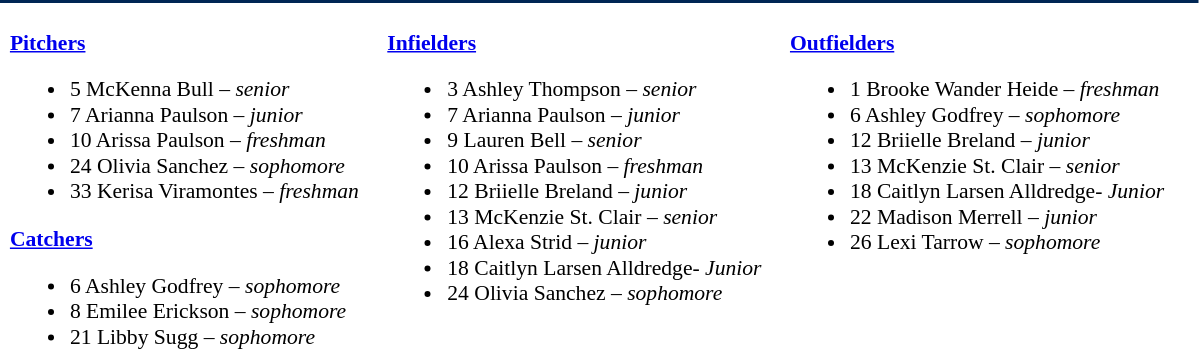<table class="toccolours" style="border-collapse:collapse; font-size:90%;">
<tr>
<td colspan="7" style=background:#002654;color:#FFFFFF; border: 2px solid #FFFFFF;></td>
</tr>
<tr>
</tr>
<tr>
<td width="03"> </td>
<td valign="top"><br><strong><a href='#'>Pitchers</a></strong><ul><li>5 McKenna Bull – <em>senior</em></li><li>7 Arianna Paulson – <em>junior</em></li><li>10 Arissa Paulson – <em>freshman</em></li><li>24 Olivia Sanchez – <em>sophomore</em></li><li>33 Kerisa Viramontes – <em>freshman</em></li></ul><strong><a href='#'>Catchers</a></strong><ul><li>6 Ashley Godfrey – <em>sophomore</em></li><li>8 Emilee Erickson – <em>sophomore</em></li><li>21 Libby Sugg – <em>sophomore</em></li></ul></td>
<td width="15"> </td>
<td valign="top"><br><strong><a href='#'>Infielders</a></strong><ul><li>3 Ashley Thompson – <em>senior</em></li><li>7 Arianna Paulson – <em>junior</em></li><li>9 Lauren Bell – <em>senior</em></li><li>10 Arissa Paulson – <em>freshman</em></li><li>12 Briielle Breland – <em>junior</em></li><li>13 McKenzie St. Clair – <em>senior</em></li><li>16 Alexa Strid – <em>junior</em></li><li>18 Caitlyn Larsen Alldredge- <em>Junior</em></li><li>24 Olivia Sanchez – <em>sophomore</em></li></ul></td>
<td width="15"> </td>
<td valign="top"><br><strong><a href='#'>Outfielders</a></strong><ul><li>1 Brooke Wander Heide – <em>freshman</em></li><li>6 Ashley Godfrey – <em>sophomore</em></li><li>12 Briielle Breland – <em>junior</em></li><li>13 McKenzie St. Clair – <em>senior</em></li><li>18 Caitlyn Larsen Alldredge- <em>Junior</em></li><li>22 Madison Merrell – <em>junior</em></li><li>26 Lexi Tarrow – <em>sophomore</em></li></ul></td>
<td width="20"> </td>
</tr>
</table>
